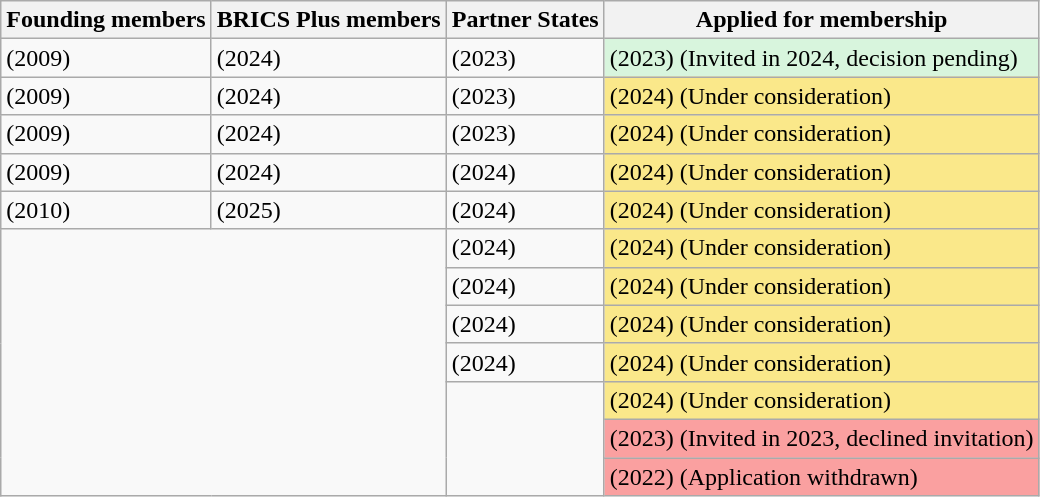<table class="wikitable">
<tr>
<th>Founding members</th>
<th>BRICS Plus members</th>
<th>Partner States</th>
<th>Applied for membership</th>
</tr>
<tr>
<td> (2009)</td>
<td> (2024)</td>
<td> (2023)</td>
<td style="background:#D8F5DD"> (2023) (Invited in 2024, decision pending)</td>
</tr>
<tr>
<td> (2009)</td>
<td> (2024)</td>
<td> (2023)</td>
<td style="background:#FAE88A"> (2024) (Under consideration)</td>
</tr>
<tr>
<td> (2009)</td>
<td> (2024)</td>
<td> (2023)</td>
<td style="background:#FAE88A"> (2024) (Under consideration)</td>
</tr>
<tr>
<td> (2009)</td>
<td> (2024)</td>
<td> (2024)</td>
<td style="background:#FAE88A"> (2024) (Under consideration)</td>
</tr>
<tr>
<td> (2010)</td>
<td> (2025)</td>
<td> (2024)</td>
<td style="background:#FAE88A"> (2024) (Under consideration)</td>
</tr>
<tr>
<td colspan=2; rowspan=7></td>
<td> (2024)</td>
<td style="background:#FAE88A"> (2024) (Under consideration)</td>
</tr>
<tr>
<td> (2024)</td>
<td style="background:#FAE88A"> (2024) (Under consideration)</td>
</tr>
<tr>
<td> (2024)</td>
<td style="background:#FAE88A"> (2024) (Under consideration)</td>
</tr>
<tr>
<td> (2024)</td>
<td style="background:#FAE88A"> (2024) (Under consideration)</td>
</tr>
<tr>
<td rowspan=5;></td>
<td style="background:#FAE88A"> (2024) (Under consideration)</td>
</tr>
<tr>
<td style="background:#FAA0A0"> (2023) (Invited in 2023, declined invitation)</td>
</tr>
<tr>
<td style="background:#FAA0A0"> (2022) (Application withdrawn)</td>
</tr>
</table>
